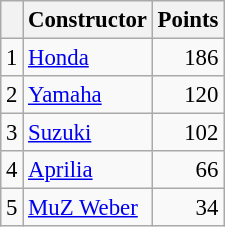<table class="wikitable" style="font-size: 95%;">
<tr>
<th></th>
<th>Constructor</th>
<th>Points</th>
</tr>
<tr>
<td align=center>1</td>
<td> <a href='#'>Honda</a></td>
<td align=right>186</td>
</tr>
<tr>
<td align=center>2</td>
<td> <a href='#'>Yamaha</a></td>
<td align=right>120</td>
</tr>
<tr>
<td align=center>3</td>
<td> <a href='#'>Suzuki</a></td>
<td align=right>102</td>
</tr>
<tr>
<td align=center>4</td>
<td> <a href='#'>Aprilia</a></td>
<td align=right>66</td>
</tr>
<tr>
<td align=center>5</td>
<td> <a href='#'>MuZ Weber</a></td>
<td align=right>34</td>
</tr>
</table>
